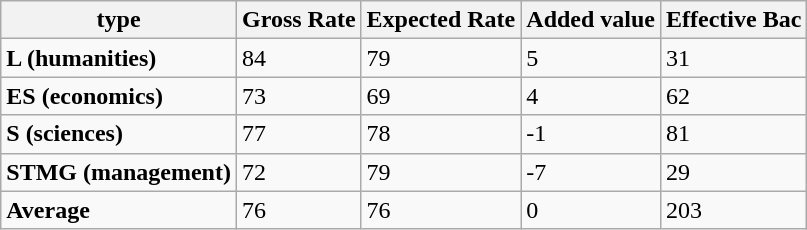<table class="wikitable">
<tr>
<th>type</th>
<th><strong>Gross Rate</strong></th>
<th><strong>Expected Rate</strong></th>
<th><strong>Added value</strong></th>
<th><strong>Effective Bac</strong></th>
</tr>
<tr>
<td><strong>L (humanities)</strong></td>
<td>84</td>
<td>79</td>
<td>5</td>
<td>31</td>
</tr>
<tr>
<td><strong>ES (economics)</strong></td>
<td>73</td>
<td>69</td>
<td>4</td>
<td>62</td>
</tr>
<tr>
<td><strong>S (sciences)</strong></td>
<td>77</td>
<td>78</td>
<td>-1</td>
<td>81</td>
</tr>
<tr>
<td><strong>STMG (management)</strong></td>
<td>72</td>
<td>79</td>
<td>-7</td>
<td>29</td>
</tr>
<tr>
<td><strong>Average</strong></td>
<td>76</td>
<td>76</td>
<td>0</td>
<td>203</td>
</tr>
</table>
